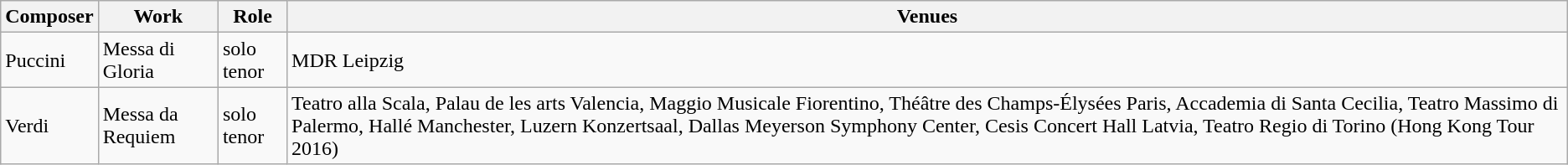<table class="wikitable">
<tr>
<th>Composer</th>
<th>Work</th>
<th>Role</th>
<th>Venues</th>
</tr>
<tr>
<td>Puccini</td>
<td>Messa di Gloria</td>
<td>solo tenor</td>
<td>MDR Leipzig</td>
</tr>
<tr>
<td>Verdi</td>
<td>Messa da Requiem</td>
<td>solo tenor</td>
<td>Teatro alla Scala, Palau de les arts Valencia, Maggio Musicale Fiorentino, Théâtre des Champs-Élysées Paris, Accademia di Santa Cecilia, Teatro Massimo di Palermo, Hallé Manchester, Luzern Konzertsaal, Dallas Meyerson Symphony Center, Cesis Concert Hall Latvia, Teatro Regio di Torino (Hong Kong Tour 2016)</td>
</tr>
</table>
